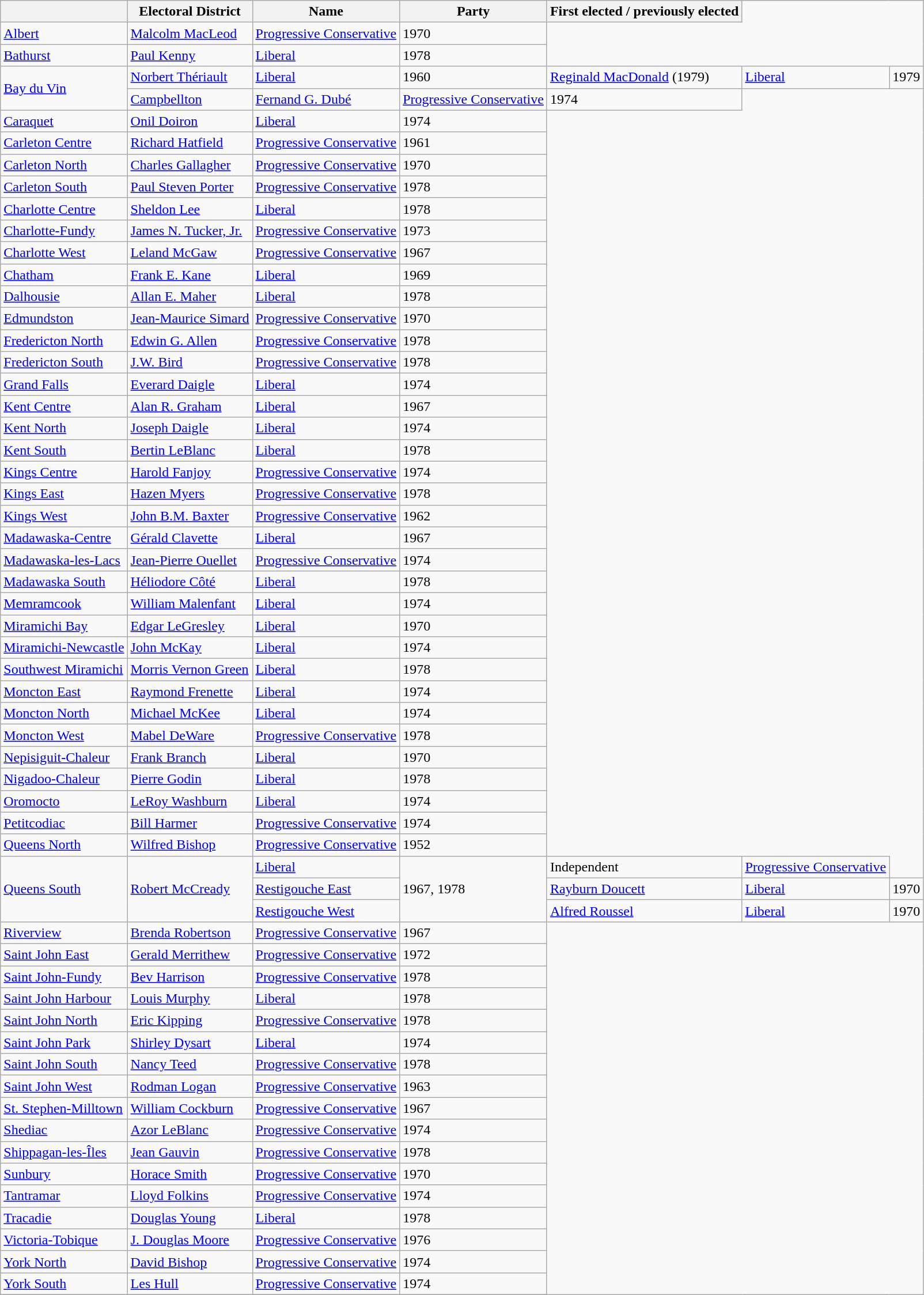<table class="wikitable sortable">
<tr>
<th></th>
<th>Electoral District</th>
<th>Name</th>
<th>Party</th>
<th>First elected / previously elected</th>
</tr>
<tr>
<td><a href='#'>Albert</a></td>
<td><a href='#'>Malcolm MacLeod</a></td>
<td><a href='#'>Progressive Conservative</a></td>
<td>1970</td>
</tr>
<tr>
<td><a href='#'>Bathurst</a></td>
<td><a href='#'>Paul Kenny</a></td>
<td><a href='#'>Liberal</a></td>
<td>1978</td>
</tr>
<tr>
<td rowspan="2"><a href='#'>Bay du Vin</a></td>
<td><a href='#'>Norbert Thériault</a></td>
<td><a href='#'>Liberal</a></td>
<td>1960<br></td>
<td><a href='#'>Reginald MacDonald</a> (1979)</td>
<td><a href='#'>Liberal</a></td>
<td>1979</td>
</tr>
<tr>
<td><a href='#'>Campbellton</a></td>
<td><a href='#'>Fernand G. Dubé</a></td>
<td><a href='#'>Progressive Conservative</a></td>
<td>1974</td>
</tr>
<tr>
<td><a href='#'>Caraquet</a></td>
<td><a href='#'>Onil Doiron</a></td>
<td><a href='#'>Liberal</a></td>
<td>1974</td>
</tr>
<tr>
<td><a href='#'>Carleton Centre</a></td>
<td><a href='#'>Richard Hatfield</a></td>
<td><a href='#'>Progressive Conservative</a></td>
<td>1961</td>
</tr>
<tr>
<td><a href='#'>Carleton North</a></td>
<td><a href='#'>Charles Gallagher</a></td>
<td><a href='#'>Progressive Conservative</a></td>
<td>1970</td>
</tr>
<tr>
<td><a href='#'>Carleton South</a></td>
<td><a href='#'>Paul Steven Porter</a></td>
<td><a href='#'>Progressive Conservative</a></td>
<td>1978</td>
</tr>
<tr>
<td><a href='#'>Charlotte Centre</a></td>
<td><a href='#'>Sheldon Lee</a></td>
<td><a href='#'>Liberal</a></td>
<td>1978</td>
</tr>
<tr>
<td><a href='#'>Charlotte-Fundy</a></td>
<td><a href='#'>James N. Tucker, Jr.</a></td>
<td><a href='#'>Progressive Conservative</a></td>
<td>1973</td>
</tr>
<tr>
<td><a href='#'>Charlotte West</a></td>
<td><a href='#'>Leland McGaw</a></td>
<td><a href='#'>Progressive Conservative</a></td>
<td>1967</td>
</tr>
<tr>
<td><a href='#'>Chatham</a></td>
<td><a href='#'>Frank E. Kane</a></td>
<td><a href='#'>Liberal</a></td>
<td>1969</td>
</tr>
<tr>
<td><a href='#'>Dalhousie</a></td>
<td><a href='#'>Allan E. Maher</a></td>
<td><a href='#'>Liberal</a></td>
<td>1978</td>
</tr>
<tr>
<td><a href='#'>Edmundston</a></td>
<td><a href='#'>Jean-Maurice Simard</a></td>
<td><a href='#'>Progressive Conservative</a></td>
<td>1970</td>
</tr>
<tr>
<td><a href='#'>Fredericton North</a></td>
<td><a href='#'>Edwin G. Allen</a></td>
<td><a href='#'>Progressive Conservative</a></td>
<td>1978</td>
</tr>
<tr>
<td><a href='#'>Fredericton South</a></td>
<td><a href='#'>J.W. Bird</a></td>
<td><a href='#'>Progressive Conservative</a></td>
<td>1978</td>
</tr>
<tr>
<td><a href='#'>Grand Falls</a></td>
<td><a href='#'>Everard Daigle</a></td>
<td><a href='#'>Liberal</a></td>
<td>1974</td>
</tr>
<tr>
<td><a href='#'>Kent Centre</a></td>
<td><a href='#'>Alan R. Graham</a></td>
<td><a href='#'>Liberal</a></td>
<td>1967</td>
</tr>
<tr>
<td><a href='#'>Kent North</a></td>
<td><a href='#'>Joseph Daigle</a></td>
<td><a href='#'>Liberal</a></td>
<td>1974</td>
</tr>
<tr>
<td><a href='#'>Kent South</a></td>
<td><a href='#'>Bertin LeBlanc</a></td>
<td><a href='#'>Liberal</a></td>
<td>1978</td>
</tr>
<tr>
<td><a href='#'>Kings Centre</a></td>
<td><a href='#'>Harold Fanjoy</a></td>
<td><a href='#'>Progressive Conservative</a></td>
<td>1974</td>
</tr>
<tr>
<td><a href='#'>Kings East</a></td>
<td><a href='#'>Hazen Myers</a></td>
<td><a href='#'>Progressive Conservative</a></td>
<td>1978</td>
</tr>
<tr>
<td><a href='#'>Kings West</a></td>
<td><a href='#'>John B.M. Baxter</a></td>
<td><a href='#'>Progressive Conservative</a></td>
<td>1962</td>
</tr>
<tr>
<td><a href='#'>Madawaska-Centre</a></td>
<td><a href='#'>Gérald Clavette</a></td>
<td><a href='#'>Liberal</a></td>
<td>1967</td>
</tr>
<tr>
<td><a href='#'>Madawaska-les-Lacs</a></td>
<td><a href='#'>Jean-Pierre Ouellet</a></td>
<td><a href='#'>Progressive Conservative</a></td>
<td>1974</td>
</tr>
<tr>
<td><a href='#'>Madawaska South</a></td>
<td><a href='#'>Héliodore Côté</a></td>
<td><a href='#'>Liberal</a></td>
<td>1978</td>
</tr>
<tr>
<td><a href='#'>Memramcook</a></td>
<td><a href='#'>William Malenfant</a></td>
<td><a href='#'>Liberal</a></td>
<td>1974</td>
</tr>
<tr>
<td><a href='#'>Miramichi Bay</a></td>
<td><a href='#'>Edgar LeGresley</a></td>
<td><a href='#'>Liberal</a></td>
<td>1970</td>
</tr>
<tr>
<td><a href='#'>Miramichi-Newcastle</a></td>
<td><a href='#'>John McKay</a></td>
<td><a href='#'>Liberal</a></td>
<td>1974</td>
</tr>
<tr>
<td><a href='#'>Southwest Miramichi</a></td>
<td><a href='#'>Morris Vernon Green</a></td>
<td><a href='#'>Liberal</a></td>
<td>1978</td>
</tr>
<tr>
<td><a href='#'>Moncton East</a></td>
<td><a href='#'>Raymond Frenette</a></td>
<td><a href='#'>Liberal</a></td>
<td>1974</td>
</tr>
<tr>
<td><a href='#'>Moncton North</a></td>
<td><a href='#'>Michael McKee</a></td>
<td><a href='#'>Liberal</a></td>
<td>1974</td>
</tr>
<tr>
<td><a href='#'>Moncton West</a></td>
<td><a href='#'>Mabel DeWare</a></td>
<td><a href='#'>Progressive Conservative</a></td>
<td>1978</td>
</tr>
<tr>
<td><a href='#'>Nepisiguit-Chaleur</a></td>
<td><a href='#'>Frank Branch</a></td>
<td><a href='#'>Liberal</a></td>
<td>1970</td>
</tr>
<tr>
<td><a href='#'>Nigadoo-Chaleur</a></td>
<td><a href='#'>Pierre Godin</a></td>
<td><a href='#'>Liberal</a></td>
<td>1978</td>
</tr>
<tr>
<td><a href='#'>Oromocto</a></td>
<td><a href='#'>LeRoy Washburn</a></td>
<td><a href='#'>Liberal</a></td>
<td>1974</td>
</tr>
<tr>
<td><a href='#'>Petitcodiac</a></td>
<td><a href='#'>Bill Harmer</a></td>
<td><a href='#'>Progressive Conservative</a></td>
<td>1974</td>
</tr>
<tr>
<td><a href='#'>Queens North</a></td>
<td><a href='#'>Wilfred Bishop</a></td>
<td><a href='#'>Progressive Conservative</a></td>
<td>1952</td>
</tr>
<tr>
<td rowspan="3"><a href='#'>Queens South</a></td>
<td rowspan="3"><a href='#'>Robert McCready</a></td>
<td><a href='#'>Liberal</a></td>
<td rowspan="3">1967, 1978<br></td>
<td>Independent<br></td>
<td><a href='#'>Progressive Conservative</a></td>
</tr>
<tr>
<td><a href='#'>Restigouche East</a></td>
<td><a href='#'>Rayburn Doucett</a></td>
<td><a href='#'>Liberal</a></td>
<td>1970</td>
</tr>
<tr>
<td><a href='#'>Restigouche West</a></td>
<td><a href='#'>Alfred Roussel</a></td>
<td><a href='#'>Liberal</a></td>
<td>1970</td>
</tr>
<tr>
<td><a href='#'>Riverview</a></td>
<td><a href='#'>Brenda Robertson</a></td>
<td><a href='#'>Progressive Conservative</a></td>
<td>1967</td>
</tr>
<tr>
<td><a href='#'>Saint John East</a></td>
<td><a href='#'>Gerald Merrithew</a></td>
<td><a href='#'>Progressive Conservative</a></td>
<td>1972</td>
</tr>
<tr>
<td><a href='#'>Saint John-Fundy</a></td>
<td><a href='#'>Bev Harrison</a></td>
<td><a href='#'>Progressive Conservative</a></td>
<td>1978</td>
</tr>
<tr>
<td><a href='#'>Saint John Harbour</a></td>
<td><a href='#'>Louis Murphy</a></td>
<td><a href='#'>Liberal</a></td>
<td>1978</td>
</tr>
<tr>
<td><a href='#'>Saint John North</a></td>
<td><a href='#'>Eric Kipping</a></td>
<td><a href='#'>Progressive Conservative</a></td>
<td>1978</td>
</tr>
<tr>
<td><a href='#'>Saint John Park</a></td>
<td><a href='#'>Shirley Dysart</a></td>
<td><a href='#'>Liberal</a></td>
<td>1974</td>
</tr>
<tr>
<td><a href='#'>Saint John South</a></td>
<td><a href='#'>Nancy Teed</a></td>
<td><a href='#'>Progressive Conservative</a></td>
<td>1978</td>
</tr>
<tr>
<td><a href='#'>Saint John West</a></td>
<td><a href='#'>Rodman Logan</a></td>
<td><a href='#'>Progressive Conservative</a></td>
<td>1963</td>
</tr>
<tr>
<td><a href='#'>St. Stephen-Milltown</a></td>
<td><a href='#'>William Cockburn</a></td>
<td><a href='#'>Progressive Conservative</a></td>
<td>1967</td>
</tr>
<tr>
<td><a href='#'>Shediac</a></td>
<td><a href='#'>Azor LeBlanc</a></td>
<td><a href='#'>Progressive Conservative</a></td>
<td>1974</td>
</tr>
<tr>
<td><a href='#'>Shippagan-les-Îles</a></td>
<td><a href='#'>Jean Gauvin</a></td>
<td><a href='#'>Progressive Conservative</a></td>
<td>1978</td>
</tr>
<tr>
<td><a href='#'>Sunbury</a></td>
<td><a href='#'>Horace Smith</a></td>
<td><a href='#'>Progressive Conservative</a></td>
<td>1970</td>
</tr>
<tr>
<td><a href='#'>Tantramar</a></td>
<td><a href='#'>Lloyd Folkins</a></td>
<td><a href='#'>Progressive Conservative</a></td>
<td>1974</td>
</tr>
<tr>
<td><a href='#'>Tracadie</a></td>
<td><a href='#'>Douglas Young</a></td>
<td><a href='#'>Liberal</a></td>
<td>1978</td>
</tr>
<tr>
<td><a href='#'>Victoria-Tobique</a></td>
<td><a href='#'>J. Douglas Moore</a></td>
<td><a href='#'>Progressive Conservative</a></td>
<td>1976</td>
</tr>
<tr>
<td><a href='#'>York North</a></td>
<td><a href='#'>David Bishop</a></td>
<td><a href='#'>Progressive Conservative</a></td>
<td>1974</td>
</tr>
<tr>
<td><a href='#'>York South</a></td>
<td><a href='#'>Les Hull</a></td>
<td><a href='#'>Progressive Conservative</a></td>
<td>1974</td>
</tr>
<tr>
</tr>
</table>
